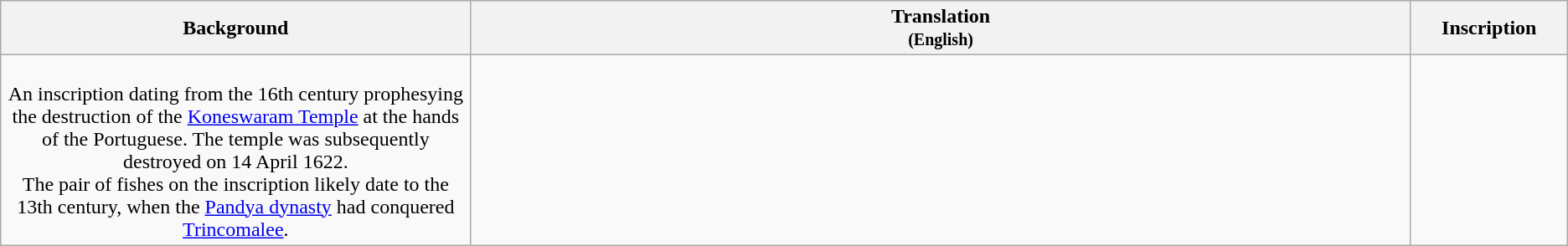<table class="wikitable centre">
<tr>
<th scope="col" align=left>Background<br></th>
<th>Translation<br><small>(English)</small></th>
<th>Inscription<br></th>
</tr>
<tr>
<td align=center width="30%"><br>An inscription dating from the 16th century prophesying the destruction of the <a href='#'>Koneswaram Temple</a> at the hands of the Portuguese. The temple was subsequently destroyed on 14 April 1622.<br>The pair of fishes on the inscription likely date to the 13th century, when the <a href='#'>Pandya dynasty</a> had conquered <a href='#'>Trincomalee</a>.</td>
<td align=left><br></td>
<td align=center width="10%"><br></td>
</tr>
</table>
